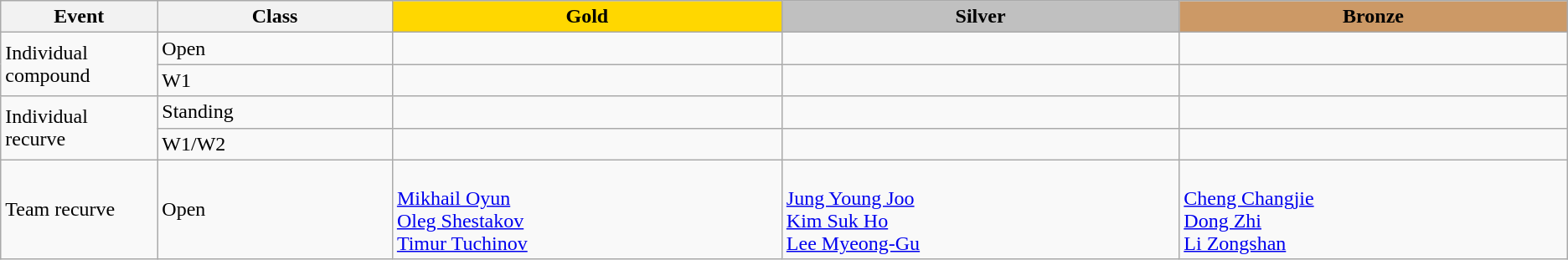<table class=wikitable style="font-size:100%">
<tr>
<th rowspan="1" width="10%">Event</th>
<th rowspan="1" width="15%">Class</th>
<th rowspan="1" style="background:gold;">Gold</th>
<th colspan="1" style="background:silver;">Silver</th>
<th colspan="1" style="background:#CC9966;">Bronze</th>
</tr>
<tr>
<td rowspan="2">Individual compound<br></td>
<td>Open</td>
<td></td>
<td></td>
<td></td>
</tr>
<tr>
<td>W1</td>
<td></td>
<td></td>
<td></td>
</tr>
<tr>
<td rowspan="2">Individual recurve<br></td>
<td>Standing</td>
<td></td>
<td></td>
<td></td>
</tr>
<tr>
<td>W1/W2</td>
<td></td>
<td></td>
<td></td>
</tr>
<tr>
<td rowspan="1">Team recurve<br></td>
<td>Open</td>
<td><br><a href='#'>Mikhail Oyun</a><br><a href='#'>Oleg Shestakov</a><br><a href='#'>Timur Tuchinov</a></td>
<td><br><a href='#'>Jung Young Joo</a><br><a href='#'>Kim Suk Ho</a><br><a href='#'>Lee Myeong-Gu</a></td>
<td><br><a href='#'>Cheng Changjie</a><br><a href='#'>Dong Zhi</a><br><a href='#'>Li Zongshan</a></td>
</tr>
</table>
